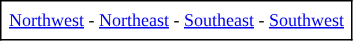<table border="1" cellspacing="0" cellpadding="5" rules="all" style="margin:1em 1em 1em 0; border-collapse:collapse; font-size:75%;">
<tr>
<td><a href='#'>Northwest</a> - <a href='#'>Northeast</a> - <a href='#'>Southeast</a> - <a href='#'>Southwest</a></td>
</tr>
</table>
